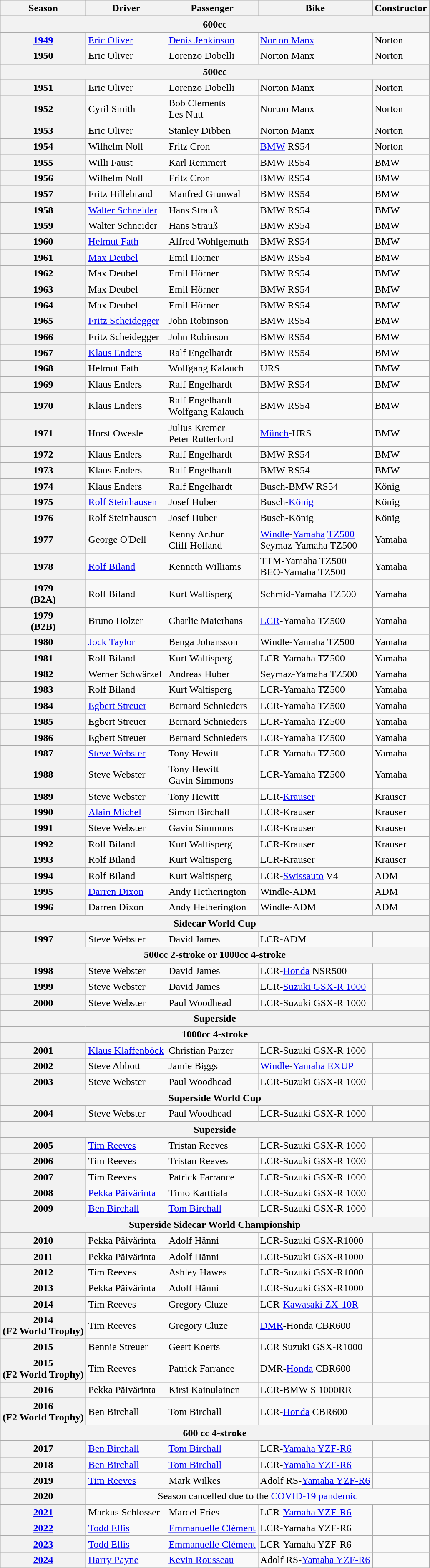<table class="wikitable">
<tr>
<th>Season</th>
<th>Driver</th>
<th>Passenger</th>
<th>Bike</th>
<th>Constructor</th>
</tr>
<tr>
<th colspan=5>600cc</th>
</tr>
<tr>
<th><a href='#'>1949</a></th>
<td> <a href='#'>Eric Oliver</a></td>
<td> <a href='#'>Denis Jenkinson</a></td>
<td><a href='#'>Norton Manx</a></td>
<td>Norton</td>
</tr>
<tr>
<th>1950</th>
<td> Eric Oliver</td>
<td> Lorenzo Dobelli</td>
<td>Norton Manx</td>
<td>Norton</td>
</tr>
<tr>
<th colspan=5>500cc</th>
</tr>
<tr>
<th>1951</th>
<td> Eric Oliver</td>
<td> Lorenzo Dobelli</td>
<td>Norton Manx</td>
<td>Norton</td>
</tr>
<tr>
<th>1952</th>
<td> Cyril Smith</td>
<td> Bob Clements<br> Les Nutt</td>
<td>Norton Manx</td>
<td>Norton</td>
</tr>
<tr>
<th>1953</th>
<td> Eric Oliver</td>
<td> Stanley Dibben</td>
<td>Norton Manx</td>
<td>Norton</td>
</tr>
<tr>
<th>1954</th>
<td> Wilhelm Noll</td>
<td> Fritz Cron</td>
<td><a href='#'>BMW</a> RS54</td>
<td>Norton</td>
</tr>
<tr>
<th>1955</th>
<td> Willi Faust</td>
<td> Karl Remmert</td>
<td>BMW RS54</td>
<td>BMW</td>
</tr>
<tr>
<th>1956</th>
<td> Wilhelm Noll</td>
<td> Fritz Cron</td>
<td>BMW RS54</td>
<td>BMW</td>
</tr>
<tr>
<th>1957</th>
<td> Fritz Hillebrand</td>
<td> Manfred Grunwal</td>
<td>BMW RS54</td>
<td>BMW</td>
</tr>
<tr>
<th>1958</th>
<td> <a href='#'>Walter Schneider</a></td>
<td> Hans Strauß</td>
<td>BMW RS54</td>
<td>BMW</td>
</tr>
<tr>
<th>1959</th>
<td> Walter Schneider</td>
<td> Hans Strauß</td>
<td>BMW RS54</td>
<td>BMW</td>
</tr>
<tr>
<th>1960</th>
<td> <a href='#'>Helmut Fath</a></td>
<td> Alfred Wohlgemuth</td>
<td>BMW RS54</td>
<td>BMW</td>
</tr>
<tr>
<th>1961</th>
<td> <a href='#'>Max Deubel</a></td>
<td> Emil Hörner</td>
<td>BMW RS54</td>
<td>BMW</td>
</tr>
<tr>
<th>1962</th>
<td> Max Deubel</td>
<td> Emil Hörner</td>
<td>BMW RS54</td>
<td>BMW</td>
</tr>
<tr>
<th>1963</th>
<td> Max Deubel</td>
<td> Emil Hörner</td>
<td>BMW RS54</td>
<td>BMW</td>
</tr>
<tr>
<th>1964</th>
<td> Max Deubel</td>
<td> Emil Hörner</td>
<td>BMW RS54</td>
<td>BMW</td>
</tr>
<tr>
<th>1965</th>
<td> <a href='#'>Fritz Scheidegger</a></td>
<td> John Robinson</td>
<td>BMW RS54</td>
<td>BMW</td>
</tr>
<tr>
<th>1966</th>
<td> Fritz Scheidegger</td>
<td> John Robinson</td>
<td>BMW RS54</td>
<td>BMW</td>
</tr>
<tr>
<th>1967</th>
<td> <a href='#'>Klaus Enders</a></td>
<td> Ralf Engelhardt</td>
<td>BMW RS54</td>
<td>BMW</td>
</tr>
<tr>
<th>1968</th>
<td> Helmut Fath</td>
<td> Wolfgang Kalauch</td>
<td>URS</td>
<td>BMW</td>
</tr>
<tr>
<th>1969</th>
<td> Klaus Enders</td>
<td> Ralf Engelhardt</td>
<td>BMW RS54</td>
<td>BMW</td>
</tr>
<tr>
<th>1970</th>
<td> Klaus Enders</td>
<td> Ralf Engelhardt<br> Wolfgang Kalauch</td>
<td>BMW RS54</td>
<td>BMW</td>
</tr>
<tr>
<th>1971</th>
<td> Horst Owesle</td>
<td> Julius Kremer<br> Peter Rutterford</td>
<td><a href='#'>Münch</a>-URS</td>
<td>BMW</td>
</tr>
<tr>
<th>1972</th>
<td> Klaus Enders</td>
<td> Ralf Engelhardt</td>
<td>BMW RS54</td>
<td>BMW</td>
</tr>
<tr>
<th>1973</th>
<td>  Klaus Enders</td>
<td>  Ralf Engelhardt</td>
<td>BMW RS54</td>
<td>BMW</td>
</tr>
<tr>
<th>1974</th>
<td>  Klaus Enders</td>
<td>  Ralf Engelhardt</td>
<td>Busch-BMW RS54</td>
<td>König</td>
</tr>
<tr>
<th>1975</th>
<td>  <a href='#'>Rolf Steinhausen</a></td>
<td>  Josef Huber</td>
<td>Busch-<a href='#'>König</a></td>
<td>König</td>
</tr>
<tr>
<th>1976</th>
<td>  Rolf Steinhausen</td>
<td>  Josef Huber</td>
<td>Busch-König</td>
<td>König</td>
</tr>
<tr>
<th>1977</th>
<td> George O'Dell</td>
<td> Kenny Arthur<br> Cliff Holland</td>
<td><a href='#'>Windle</a>-<a href='#'>Yamaha</a> <a href='#'>TZ500</a><br>Seymaz-Yamaha TZ500</td>
<td>Yamaha</td>
</tr>
<tr>
<th>1978</th>
<td> <a href='#'>Rolf Biland</a></td>
<td> Kenneth Williams</td>
<td>TTM-Yamaha TZ500<br>BEO-Yamaha TZ500</td>
<td>Yamaha</td>
</tr>
<tr>
<th>1979<br>(B2A)</th>
<td> Rolf Biland</td>
<td> Kurt Waltisperg</td>
<td>Schmid-Yamaha TZ500</td>
<td>Yamaha</td>
</tr>
<tr>
<th>1979<br>(B2B)</th>
<td> Bruno Holzer</td>
<td> Charlie Maierhans</td>
<td><a href='#'>LCR</a>-Yamaha TZ500</td>
<td>Yamaha</td>
</tr>
<tr>
<th>1980</th>
<td> <a href='#'>Jock Taylor</a></td>
<td> Benga Johansson</td>
<td>Windle-Yamaha TZ500</td>
<td>Yamaha</td>
</tr>
<tr>
<th>1981</th>
<td> Rolf Biland</td>
<td> Kurt Waltisperg</td>
<td>LCR-Yamaha TZ500</td>
<td>Yamaha</td>
</tr>
<tr>
<th>1982</th>
<td> Werner Schwärzel</td>
<td> Andreas Huber</td>
<td>Seymaz-Yamaha TZ500</td>
<td>Yamaha</td>
</tr>
<tr>
<th>1983</th>
<td> Rolf Biland</td>
<td> Kurt Waltisperg</td>
<td>LCR-Yamaha TZ500</td>
<td>Yamaha</td>
</tr>
<tr>
<th>1984</th>
<td> <a href='#'>Egbert Streuer</a></td>
<td> Bernard Schnieders</td>
<td>LCR-Yamaha TZ500</td>
<td>Yamaha</td>
</tr>
<tr>
<th>1985</th>
<td> Egbert Streuer</td>
<td> Bernard Schnieders</td>
<td>LCR-Yamaha TZ500</td>
<td>Yamaha</td>
</tr>
<tr>
<th>1986</th>
<td> Egbert Streuer</td>
<td> Bernard Schnieders</td>
<td>LCR-Yamaha TZ500</td>
<td>Yamaha</td>
</tr>
<tr>
<th>1987</th>
<td> <a href='#'>Steve Webster</a></td>
<td> Tony Hewitt</td>
<td>LCR-Yamaha TZ500</td>
<td>Yamaha</td>
</tr>
<tr>
<th>1988</th>
<td> Steve Webster</td>
<td> Tony Hewitt<br> Gavin Simmons</td>
<td>LCR-Yamaha TZ500</td>
<td>Yamaha</td>
</tr>
<tr>
<th>1989</th>
<td> Steve Webster</td>
<td> Tony Hewitt</td>
<td>LCR-<a href='#'>Krauser</a></td>
<td>Krauser</td>
</tr>
<tr>
<th>1990</th>
<td> <a href='#'>Alain Michel</a></td>
<td> Simon Birchall</td>
<td>LCR-Krauser</td>
<td>Krauser</td>
</tr>
<tr>
<th>1991</th>
<td> Steve Webster</td>
<td> Gavin Simmons</td>
<td>LCR-Krauser</td>
<td>Krauser</td>
</tr>
<tr>
<th>1992</th>
<td> Rolf Biland</td>
<td> Kurt Waltisperg</td>
<td>LCR-Krauser</td>
<td>Krauser</td>
</tr>
<tr>
<th>1993</th>
<td> Rolf Biland</td>
<td> Kurt Waltisperg</td>
<td>LCR-Krauser</td>
<td>Krauser</td>
</tr>
<tr>
<th>1994</th>
<td> Rolf Biland</td>
<td> Kurt Waltisperg</td>
<td>LCR-<a href='#'>Swissauto</a> V4</td>
<td>ADM</td>
</tr>
<tr>
<th>1995</th>
<td> <a href='#'>Darren Dixon</a></td>
<td> Andy Hetherington</td>
<td>Windle-ADM</td>
<td>ADM</td>
</tr>
<tr>
<th>1996</th>
<td> Darren Dixon</td>
<td> Andy Hetherington</td>
<td>Windle-ADM</td>
<td>ADM</td>
</tr>
<tr>
<th colspan=5>Sidecar World Cup</th>
</tr>
<tr>
<th>1997</th>
<td> Steve Webster</td>
<td> David James</td>
<td>LCR-ADM</td>
<td></td>
</tr>
<tr>
<th colspan=5>500cc 2-stroke or 1000cc 4-stroke</th>
</tr>
<tr>
<th>1998</th>
<td> Steve Webster</td>
<td> David James</td>
<td>LCR-<a href='#'>Honda</a> NSR500</td>
<td></td>
</tr>
<tr>
<th>1999</th>
<td> Steve Webster</td>
<td> David James</td>
<td>LCR-<a href='#'>Suzuki GSX-R 1000</a></td>
<td></td>
</tr>
<tr>
<th>2000</th>
<td> Steve Webster</td>
<td> Paul Woodhead</td>
<td>LCR-Suzuki GSX-R 1000</td>
<td></td>
</tr>
<tr>
<th colspan=5>Superside</th>
</tr>
<tr>
<th colspan=5>1000cc 4-stroke</th>
</tr>
<tr>
<th>2001</th>
<td> <a href='#'>Klaus Klaffenböck</a></td>
<td> Christian Parzer</td>
<td>LCR-Suzuki GSX-R 1000</td>
<td></td>
</tr>
<tr>
<th>2002</th>
<td> Steve Abbott</td>
<td> Jamie Biggs</td>
<td><a href='#'>Windle</a>-<a href='#'>Yamaha EXUP</a></td>
<td></td>
</tr>
<tr>
<th>2003</th>
<td> Steve Webster</td>
<td> Paul Woodhead</td>
<td>LCR-Suzuki GSX-R 1000</td>
<td></td>
</tr>
<tr>
<th colspan=5>Superside World Cup</th>
</tr>
<tr>
<th>2004</th>
<td> Steve Webster</td>
<td> Paul Woodhead</td>
<td>LCR-Suzuki GSX-R 1000</td>
<td></td>
</tr>
<tr>
<th colspan=5>Superside</th>
</tr>
<tr>
<th>2005</th>
<td> <a href='#'>Tim Reeves</a></td>
<td> Tristan Reeves</td>
<td>LCR-Suzuki GSX-R 1000</td>
<td></td>
</tr>
<tr>
<th>2006</th>
<td> Tim Reeves</td>
<td> Tristan Reeves</td>
<td>LCR-Suzuki GSX-R 1000</td>
<td></td>
</tr>
<tr>
<th>2007</th>
<td> Tim Reeves</td>
<td> Patrick Farrance</td>
<td>LCR-Suzuki GSX-R 1000</td>
<td></td>
</tr>
<tr>
<th>2008</th>
<td> <a href='#'>Pekka Päivärinta</a></td>
<td> Timo Karttiala</td>
<td>LCR-Suzuki GSX-R 1000</td>
<td></td>
</tr>
<tr>
<th>2009</th>
<td> <a href='#'>Ben Birchall</a></td>
<td> <a href='#'>Tom Birchall</a></td>
<td>LCR-Suzuki GSX-R 1000</td>
<td></td>
</tr>
<tr>
<th colspan=5>Superside Sidecar World Championship</th>
</tr>
<tr>
<th>2010</th>
<td> Pekka Päivärinta</td>
<td> Adolf Hänni</td>
<td>LCR-Suzuki GSX-R1000</td>
<td></td>
</tr>
<tr>
<th>2011</th>
<td> Pekka Päivärinta</td>
<td> Adolf Hänni</td>
<td>LCR-Suzuki GSX-R1000</td>
<td></td>
</tr>
<tr>
<th>2012</th>
<td> Tim Reeves</td>
<td> Ashley Hawes</td>
<td>LCR-Suzuki GSX-R1000</td>
<td></td>
</tr>
<tr>
<th>2013</th>
<td> Pekka Päivärinta</td>
<td> Adolf Hänni</td>
<td>LCR-Suzuki GSX-R1000</td>
<td></td>
</tr>
<tr>
<th>2014</th>
<td> Tim Reeves</td>
<td> Gregory Cluze</td>
<td>LCR-<a href='#'>Kawasaki ZX-10R</a></td>
<td></td>
</tr>
<tr>
<th>2014<br>(F2 World Trophy)</th>
<td> Tim Reeves</td>
<td> Gregory Cluze</td>
<td><a href='#'>DMR</a>-Honda CBR600</td>
<td></td>
</tr>
<tr>
<th>2015</th>
<td> Bennie Streuer</td>
<td> Geert Koerts</td>
<td>LCR Suzuki GSX-R1000</td>
<td></td>
</tr>
<tr>
<th>2015<br>(F2 World Trophy)</th>
<td> Tim Reeves</td>
<td>Patrick Farrance</td>
<td>DMR-<a href='#'>Honda</a> CBR600</td>
<td></td>
</tr>
<tr>
<th>2016</th>
<td> Pekka Päivärinta</td>
<td> Kirsi Kainulainen</td>
<td>LCR-BMW S 1000RR</td>
<td></td>
</tr>
<tr>
<th>2016 <br>(F2 World Trophy)</th>
<td> Ben Birchall</td>
<td> Tom Birchall</td>
<td>LCR-<a href='#'>Honda</a> CBR600</td>
<td></td>
</tr>
<tr>
<th colspan=5>600 cc 4-stroke</th>
</tr>
<tr>
<th>2017 <br></th>
<td> <a href='#'>Ben Birchall</a></td>
<td> <a href='#'>Tom Birchall</a></td>
<td>LCR-<a href='#'>Yamaha YZF-R6</a></td>
<td></td>
</tr>
<tr>
<th>2018 <br></th>
<td> <a href='#'>Ben Birchall</a></td>
<td> <a href='#'>Tom Birchall</a></td>
<td>LCR-<a href='#'>Yamaha YZF-R6</a></td>
<td></td>
</tr>
<tr>
<th>2019 <br></th>
<td> <a href='#'>Tim Reeves</a></td>
<td> Mark Wilkes</td>
<td>Adolf RS-<a href='#'>Yamaha YZF-R6</a></td>
<td></td>
</tr>
<tr>
<th>2020 <br></th>
<td colspan=4 align=center>Season cancelled due to the <a href='#'>COVID-19 pandemic</a></td>
</tr>
<tr>
<th><a href='#'>2021</a> <br></th>
<td> Markus Schlosser</td>
<td> Marcel Fries</td>
<td>LCR-<a href='#'>Yamaha YZF-R6</a></td>
<td></td>
</tr>
<tr>
<th><a href='#'>2022</a> <br></th>
<td> <a href='#'>Todd Ellis</a></td>
<td> <a href='#'>Emmanuelle Clément</a></td>
<td>LCR-Yamaha YZF-R6</td>
<td></td>
</tr>
<tr>
<th><a href='#'>2023</a><br></th>
<td> <a href='#'>Todd Ellis</a></td>
<td> <a href='#'>Emmanuelle Clément</a></td>
<td>LCR-Yamaha YZF-R6</td>
<td></td>
</tr>
<tr>
<th><a href='#'>2024</a><br></th>
<td> <a href='#'>Harry Payne</a></td>
<td> <a href='#'>Kevin Rousseau</a></td>
<td>Adolf RS-<a href='#'>Yamaha YZF-R6</a></td>
<td></td>
</tr>
</table>
